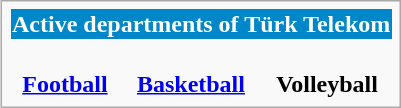<table class="infobox" style="width: auto; font-size: 100%; text-align: center">
<tr style="background: #0087C9; text-align: center">
<th colspan="3" style="color: white">Active departments of Türk Telekom</th>
</tr>
<tr>
<td><br><strong><a href='#'>Football</a></strong></td>
<td><br><strong><a href='#'>Basketball</a></strong></td>
<td><br><strong>Volleyball</strong></td>
</tr>
</table>
